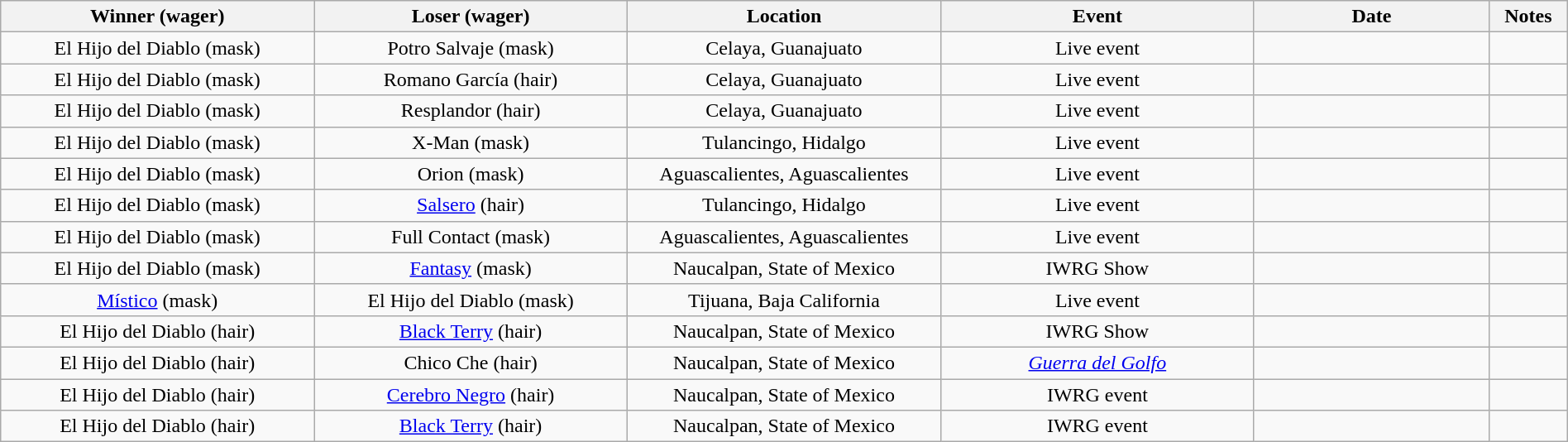<table class="wikitable sortable" width=100%  style="text-align: center">
<tr>
<th width=20% scope="col">Winner (wager)</th>
<th width=20% scope="col">Loser (wager)</th>
<th width=20% scope="col">Location</th>
<th width=20% scope="col">Event</th>
<th width=15% scope="col">Date</th>
<th class="unsortable" width=5% scope="col">Notes</th>
</tr>
<tr>
<td>El Hijo del Diablo (mask)</td>
<td>Potro Salvaje (mask)</td>
<td>Celaya, Guanajuato</td>
<td>Live event</td>
<td></td>
<td></td>
</tr>
<tr>
<td>El Hijo del Diablo (mask)</td>
<td>Romano García (hair)</td>
<td>Celaya, Guanajuato</td>
<td>Live event</td>
<td></td>
<td></td>
</tr>
<tr>
<td>El Hijo del Diablo (mask)</td>
<td>Resplandor (hair)</td>
<td>Celaya, Guanajuato</td>
<td>Live event</td>
<td></td>
<td></td>
</tr>
<tr>
<td>El Hijo del Diablo (mask)</td>
<td>X-Man (mask)</td>
<td>Tulancingo, Hidalgo</td>
<td>Live event</td>
<td></td>
<td></td>
</tr>
<tr>
<td>El Hijo del Diablo (mask)</td>
<td>Orion (mask)</td>
<td>Aguascalientes, Aguascalientes</td>
<td>Live event</td>
<td></td>
<td></td>
</tr>
<tr>
<td>El Hijo del Diablo (mask)</td>
<td><a href='#'>Salsero</a> (hair)</td>
<td>Tulancingo, Hidalgo</td>
<td>Live event</td>
<td></td>
<td></td>
</tr>
<tr>
<td>El Hijo del Diablo (mask)</td>
<td>Full Contact (mask)</td>
<td>Aguascalientes, Aguascalientes</td>
<td>Live event</td>
<td></td>
<td></td>
</tr>
<tr>
<td>El Hijo del Diablo (mask)</td>
<td><a href='#'>Fantasy</a> (mask)</td>
<td>Naucalpan, State of Mexico</td>
<td>IWRG Show</td>
<td></td>
<td></td>
</tr>
<tr>
<td><a href='#'>Místico</a> (mask)</td>
<td>El Hijo del Diablo (mask)</td>
<td>Tijuana, Baja California</td>
<td>Live event</td>
<td></td>
<td></td>
</tr>
<tr>
<td>El Hijo del Diablo (hair)</td>
<td><a href='#'>Black Terry</a> (hair)</td>
<td>Naucalpan, State of Mexico</td>
<td>IWRG Show</td>
<td></td>
<td></td>
</tr>
<tr>
<td>El Hijo del Diablo (hair)</td>
<td>Chico Che (hair)</td>
<td>Naucalpan, State of Mexico</td>
<td><em><a href='#'>Guerra del Golfo</a></em></td>
<td></td>
<td></td>
</tr>
<tr>
<td>El Hijo del Diablo (hair)</td>
<td><a href='#'>Cerebro Negro</a> (hair)</td>
<td>Naucalpan, State of Mexico</td>
<td>IWRG event</td>
<td></td>
<td></td>
</tr>
<tr>
<td>El Hijo del Diablo (hair)</td>
<td><a href='#'>Black Terry</a> (hair)</td>
<td>Naucalpan, State of Mexico</td>
<td>IWRG event</td>
<td></td>
<td></td>
</tr>
</table>
